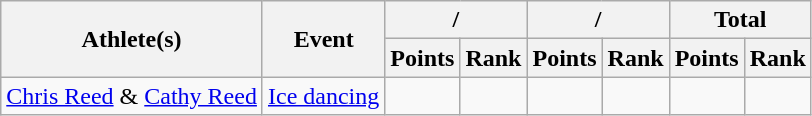<table class="wikitable">
<tr>
<th rowspan="2">Athlete(s)</th>
<th rowspan="2">Event</th>
<th colspan="2">/</th>
<th colspan="2">/</th>
<th colspan="2">Total</th>
</tr>
<tr>
<th>Points</th>
<th>Rank</th>
<th>Points</th>
<th>Rank</th>
<th>Points</th>
<th>Rank</th>
</tr>
<tr>
<td><a href='#'>Chris Reed</a> & <a href='#'>Cathy Reed</a></td>
<td><a href='#'>Ice dancing</a></td>
<td></td>
<td></td>
<td></td>
<td></td>
<td></td>
<td></td>
</tr>
</table>
